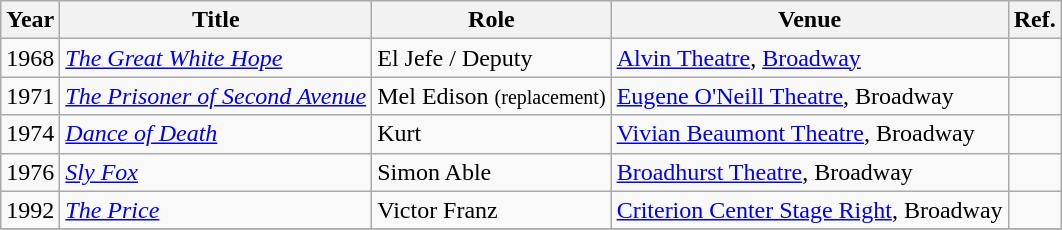<table class="wikitable sortable unsortable">
<tr>
<th>Year</th>
<th>Title</th>
<th>Role</th>
<th>Venue</th>
<th class=unsortable>Ref.</th>
</tr>
<tr>
<td>1968</td>
<td><em><a href='#'>The Great White Hope</a></em></td>
<td>El Jefe / Deputy</td>
<td><a href='#'>Alvin Theatre</a>, <a href='#'>Broadway</a></td>
<td></td>
</tr>
<tr>
<td>1971</td>
<td><em><a href='#'>The Prisoner of Second Avenue</a></em></td>
<td>Mel Edison <small> (replacement) </small></td>
<td><a href='#'>Eugene O'Neill Theatre</a>, Broadway</td>
<td></td>
</tr>
<tr>
<td>1974</td>
<td><em><a href='#'>Dance of Death</a></em></td>
<td>Kurt</td>
<td><a href='#'>Vivian Beaumont Theatre</a>, Broadway</td>
<td></td>
</tr>
<tr>
<td>1976</td>
<td><em><a href='#'>Sly Fox</a></em></td>
<td>Simon Able</td>
<td><a href='#'>Broadhurst Theatre</a>, Broadway</td>
<td></td>
</tr>
<tr>
<td>1992</td>
<td><em><a href='#'>The Price</a></em></td>
<td>Victor Franz</td>
<td><a href='#'>Criterion Center Stage Right</a>, Broadway</td>
<td></td>
</tr>
<tr>
</tr>
</table>
